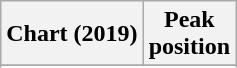<table class="wikitable sortable plainrowheaders">
<tr>
<th>Chart (2019)</th>
<th>Peak<br>position</th>
</tr>
<tr>
</tr>
<tr>
</tr>
<tr>
</tr>
<tr>
</tr>
</table>
